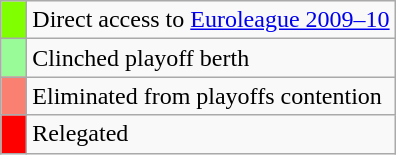<table class="wikitable">
<tr>
<td width=10px  bgcolor=7fff00></td>
<td>Direct access to <a href='#'>Euroleague 2009–10</a></td>
</tr>
<tr>
<td width=10px  bgcolor=98fb98></td>
<td>Clinched playoff berth</td>
</tr>
<tr>
<td width=10px  bgcolor=fa8072></td>
<td>Eliminated from playoffs contention</td>
</tr>
<tr>
<td width=10px  bgcolor=FF0000></td>
<td>Relegated</td>
</tr>
</table>
